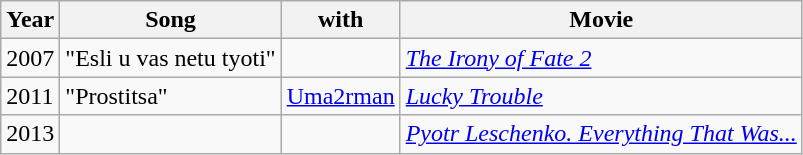<table class="wikitable sortable">
<tr>
<th>Year</th>
<th>Song</th>
<th>with</th>
<th>Movie</th>
</tr>
<tr>
<td>2007</td>
<td>"Esli u vas netu tyoti"</td>
<td></td>
<td><em><a href='#'>The Irony of Fate 2</a></em></td>
</tr>
<tr>
<td>2011</td>
<td>"Prostitsa"</td>
<td><a href='#'>Uma2rman</a></td>
<td><em><a href='#'>Lucky Trouble</a></em></td>
</tr>
<tr>
<td>2013</td>
<td></td>
<td></td>
<td><em><a href='#'>Pyotr Leschenko. Everything That Was...</a></em></td>
</tr>
</table>
